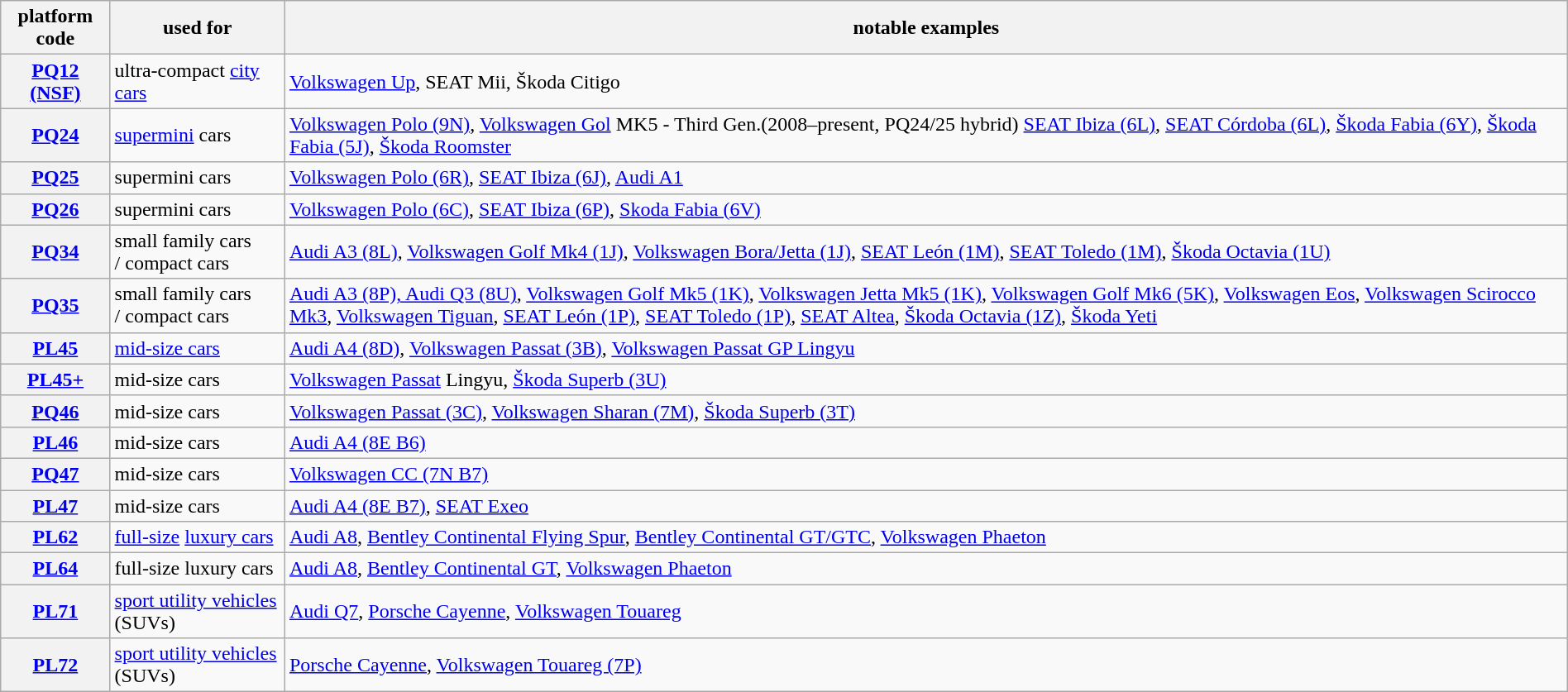<table class="wikitable" border="1" width=100%>
<tr>
<th>platform code</th>
<th>used for</th>
<th>notable examples</th>
</tr>
<tr>
<th><a href='#'>PQ12 (NSF)</a></th>
<td>ultra-compact <a href='#'>city cars</a></td>
<td><a href='#'>Volkswagen Up</a>, SEAT Mii, Škoda Citigo</td>
</tr>
<tr>
<th><a href='#'>PQ24</a></th>
<td><a href='#'>supermini</a> cars</td>
<td><a href='#'>Volkswagen Polo (9N)</a>, <a href='#'>Volkswagen Gol</a> MK5 - Third Gen.(2008–present, PQ24/25 hybrid) <a href='#'>SEAT Ibiza (6L)</a>, <a href='#'>SEAT Córdoba (6L)</a>, <a href='#'>Škoda Fabia (6Y)</a>, <a href='#'>Škoda Fabia (5J)</a>, <a href='#'>Škoda Roomster</a></td>
</tr>
<tr>
<th><a href='#'>PQ25</a></th>
<td>supermini cars</td>
<td><a href='#'>Volkswagen Polo (6R)</a>, <a href='#'>SEAT Ibiza (6J)</a>, <a href='#'>Audi A1</a></td>
</tr>
<tr>
<th><a href='#'>PQ26</a></th>
<td>supermini cars</td>
<td><a href='#'>Volkswagen Polo (6C)</a>, <a href='#'>SEAT Ibiza (6P)</a>, <a href='#'>Skoda Fabia (6V)</a></td>
</tr>
<tr>
<th><a href='#'>PQ34</a></th>
<td>small family cars<br>/ compact cars</td>
<td><a href='#'>Audi A3 (8L)</a>, <a href='#'>Volkswagen Golf Mk4 (1J)</a>, <a href='#'>Volkswagen Bora/Jetta (1J)</a>, <a href='#'>SEAT León (1M)</a>, <a href='#'>SEAT Toledo (1M)</a>, <a href='#'>Škoda Octavia (1U)</a></td>
</tr>
<tr>
<th><a href='#'>PQ35</a></th>
<td>small family cars<br>/ compact cars</td>
<td><a href='#'>Audi A3 (8P), Audi Q3 (8U)</a>, <a href='#'>Volkswagen Golf Mk5 (1K)</a>, <a href='#'>Volkswagen Jetta Mk5 (1K)</a>, <a href='#'>Volkswagen Golf Mk6 (5K)</a>, <a href='#'>Volkswagen Eos</a>, <a href='#'>Volkswagen Scirocco Mk3</a>, <a href='#'>Volkswagen Tiguan</a>, <a href='#'>SEAT León (1P)</a>, <a href='#'>SEAT Toledo (1P)</a>, <a href='#'>SEAT Altea</a>, <a href='#'>Škoda Octavia (1Z)</a>, <a href='#'>Škoda Yeti</a></td>
</tr>
<tr>
<th><a href='#'>PL45</a></th>
<td><a href='#'>mid-size cars</a></td>
<td><a href='#'>Audi A4 (8D)</a>, <a href='#'>Volkswagen Passat (3B)</a>, <a href='#'>Volkswagen Passat GP Lingyu</a></td>
</tr>
<tr>
<th><a href='#'>PL45+</a></th>
<td>mid-size cars</td>
<td><a href='#'>Volkswagen Passat</a> Lingyu, <a href='#'>Škoda Superb (3U)</a></td>
</tr>
<tr>
<th><a href='#'>PQ46</a></th>
<td>mid-size cars</td>
<td><a href='#'>Volkswagen Passat (3C)</a>, <a href='#'>Volkswagen Sharan (7M)</a>, <a href='#'>Škoda Superb (3T)</a></td>
</tr>
<tr>
<th><a href='#'>PL46</a></th>
<td>mid-size cars</td>
<td><a href='#'>Audi A4 (8E B6)</a></td>
</tr>
<tr>
<th><a href='#'>PQ47</a></th>
<td>mid-size cars</td>
<td><a href='#'>Volkswagen CC (7N B7)</a></td>
</tr>
<tr>
<th><a href='#'>PL47</a></th>
<td>mid-size cars</td>
<td><a href='#'>Audi A4 (8E B7)</a>, <a href='#'>SEAT Exeo</a></td>
</tr>
<tr>
<th><a href='#'>PL62</a></th>
<td><a href='#'>full-size</a> <a href='#'>luxury cars</a></td>
<td><a href='#'>Audi A8</a>, <a href='#'>Bentley Continental Flying Spur</a>, <a href='#'>Bentley Continental GT/GTC</a>, <a href='#'>Volkswagen Phaeton</a></td>
</tr>
<tr>
<th><a href='#'>PL64</a></th>
<td>full-size luxury cars</td>
<td><a href='#'>Audi A8</a>, <a href='#'>Bentley Continental GT</a>, <a href='#'>Volkswagen Phaeton</a></td>
</tr>
<tr>
<th><a href='#'>PL71</a></th>
<td><a href='#'>sport utility vehicles</a> (SUVs)</td>
<td><a href='#'>Audi Q7</a>, <a href='#'>Porsche Cayenne</a>, <a href='#'>Volkswagen Touareg</a></td>
</tr>
<tr>
<th><a href='#'>PL72</a></th>
<td><a href='#'>sport utility vehicles</a> (SUVs)</td>
<td><a href='#'>Porsche Cayenne</a>, <a href='#'>Volkswagen Touareg (7P)</a></td>
</tr>
</table>
